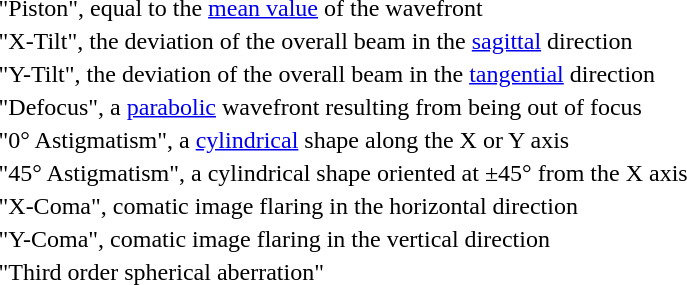<table>
<tr>
<td></td>
<td>"Piston", equal to the <a href='#'>mean value</a> of the wavefront</td>
</tr>
<tr>
<td></td>
<td>"X-Tilt", the deviation of the overall beam in the <a href='#'>sagittal</a> direction</td>
</tr>
<tr>
<td></td>
<td>"Y-Tilt", the deviation of the overall beam in the <a href='#'>tangential</a> direction</td>
</tr>
<tr>
<td></td>
<td>"Defocus", a <a href='#'>parabolic</a> wavefront resulting from being out of focus</td>
</tr>
<tr>
<td></td>
<td>"0° Astigmatism", a <a href='#'>cylindrical</a> shape along the X or Y axis</td>
</tr>
<tr>
<td></td>
<td>"45° Astigmatism", a cylindrical shape oriented at ±45° from the X axis</td>
</tr>
<tr>
<td></td>
<td>"X-Coma", comatic image flaring in the horizontal direction</td>
</tr>
<tr>
<td></td>
<td>"Y-Coma", comatic image flaring in the vertical direction</td>
</tr>
<tr>
<td></td>
<td>"Third order spherical aberration"</td>
</tr>
</table>
